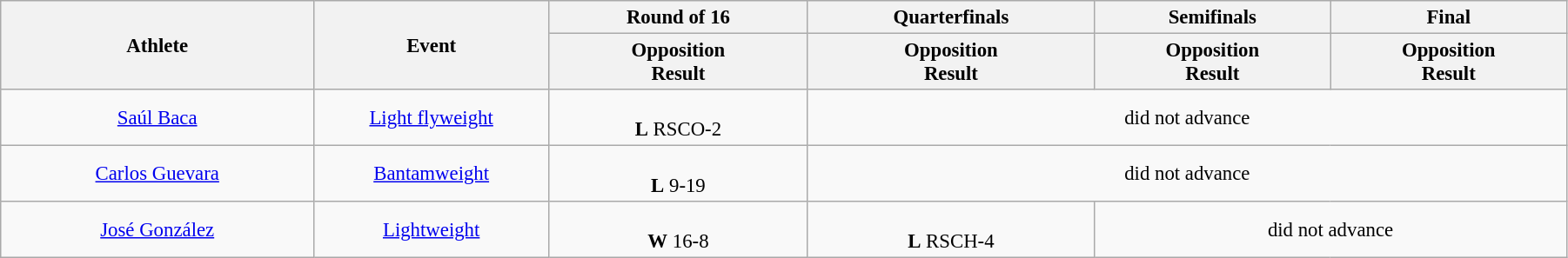<table class="wikitable" style="font-size:95%; text-align:center;" width="95%">
<tr>
<th rowspan="2">Athlete</th>
<th rowspan="2">Event</th>
<th>Round of 16</th>
<th>Quarterfinals</th>
<th>Semifinals</th>
<th>Final</th>
</tr>
<tr>
<th>Opposition<br>Result</th>
<th>Opposition<br>Result</th>
<th>Opposition<br>Result</th>
<th>Opposition<br>Result</th>
</tr>
<tr>
<td width=20%><a href='#'>Saúl Baca</a></td>
<td width=15%><a href='#'>Light flyweight</a></td>
<td><br><strong>L</strong> RSCO-2</td>
<td colspan=3>did not advance</td>
</tr>
<tr>
<td width=20%><a href='#'>Carlos Guevara</a></td>
<td width=15%><a href='#'>Bantamweight</a></td>
<td><br><strong>L</strong> 9-19</td>
<td colspan=3>did not advance</td>
</tr>
<tr>
<td width=20%><a href='#'>José González</a></td>
<td width=15%><a href='#'>Lightweight</a></td>
<td><br><strong>W</strong> 16-8</td>
<td><br><strong>L</strong> RSCH-4</td>
<td colspan=2>did not advance</td>
</tr>
</table>
